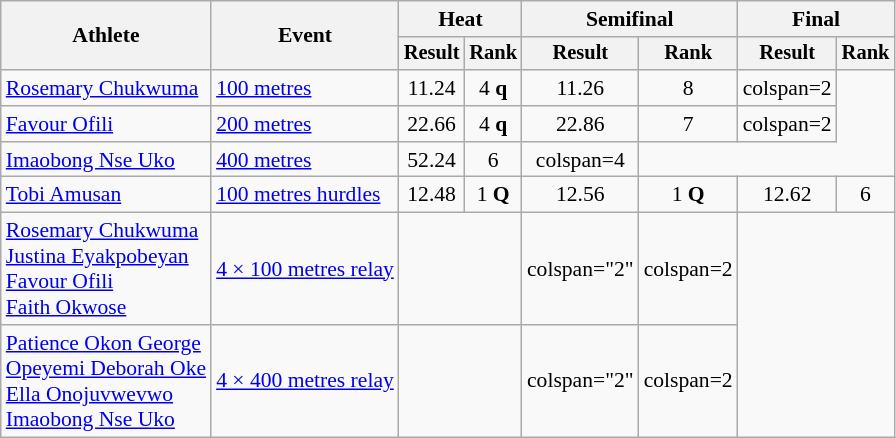<table class="wikitable" style="font-size:90%">
<tr>
<th rowspan="2">Athlete</th>
<th rowspan="2">Event</th>
<th colspan="2">Heat</th>
<th colspan="2">Semifinal</th>
<th colspan="2">Final</th>
</tr>
<tr style="font-size:95%">
<th>Result</th>
<th>Rank</th>
<th>Result</th>
<th>Rank</th>
<th>Result</th>
<th>Rank</th>
</tr>
<tr align="center">
<td align=left><a href='#'>Rosemary Chukwuma</a></td>
<td align=left><a href='#'>100 metres</a></td>
<td>11.24</td>
<td>4 <strong>q</strong></td>
<td>11.26</td>
<td>8</td>
<td>colspan=2 </td>
</tr>
<tr align="center">
<td align=left><a href='#'>Favour Ofili</a></td>
<td align=left><a href='#'>200 metres</a></td>
<td>22.66</td>
<td>4 <strong>q</strong></td>
<td>22.86</td>
<td>7</td>
<td>colspan=2 </td>
</tr>
<tr align="center">
<td align=left><a href='#'>Imaobong Nse Uko</a></td>
<td align=left><a href='#'>400 metres</a></td>
<td>52.24</td>
<td>6</td>
<td>colspan=4 </td>
</tr>
<tr align="center">
<td align=left><a href='#'>Tobi Amusan</a></td>
<td align=left><a href='#'>100 metres hurdles</a></td>
<td>12.48</td>
<td>1 <strong>Q</strong></td>
<td>12.56</td>
<td>1 <strong>Q</strong></td>
<td>12.62</td>
<td>6</td>
</tr>
<tr align="center">
<td align=left><a href='#'>Rosemary Chukwuma</a><br><a href='#'>Justina Eyakpobeyan</a><br><a href='#'>Favour Ofili</a><br><a href='#'>Faith Okwose</a></td>
<td align=left><a href='#'>4 × 100 metres relay</a></td>
<td colspan=2></td>
<td>colspan="2" </td>
<td>colspan=2 </td>
</tr>
<tr align="center">
<td align=left><a href='#'>Patience Okon George</a><br><a href='#'>Opeyemi Deborah Oke</a><br><a href='#'>Ella Onojuvwevwo</a><br><a href='#'>Imaobong Nse Uko</a></td>
<td align=left><a href='#'>4 × 400 metres relay</a></td>
<td colspan=2></td>
<td>colspan="2" </td>
<td>colspan=2 </td>
</tr>
</table>
